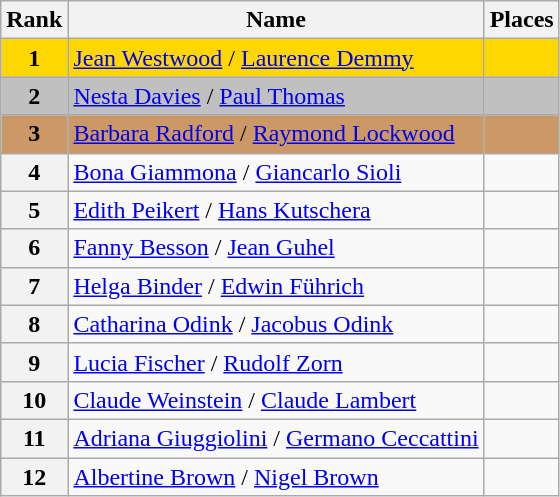<table class="wikitable">
<tr>
<th>Rank</th>
<th>Name</th>
<th>Places</th>
</tr>
<tr bgcolor="gold">
<td align="center"><strong>1</strong></td>
<td> <a href='#'>Jean Westwood</a> / <a href='#'>Laurence Demmy</a></td>
<td></td>
</tr>
<tr bgcolor="silver">
<td align="center"><strong>2</strong></td>
<td> <a href='#'>Nesta Davies</a> / <a href='#'>Paul Thomas</a></td>
<td></td>
</tr>
<tr bgcolor="cc9966">
<td align="center"><strong>3</strong></td>
<td> <a href='#'>Barbara Radford</a> / <a href='#'>Raymond Lockwood</a></td>
<td></td>
</tr>
<tr>
<th>4</th>
<td> <a href='#'>Bona Giammona</a> / <a href='#'>Giancarlo Sioli</a></td>
<td></td>
</tr>
<tr>
<th>5</th>
<td> <a href='#'>Edith Peikert</a> / <a href='#'>Hans Kutschera</a></td>
<td></td>
</tr>
<tr>
<th>6</th>
<td> <a href='#'>Fanny Besson</a> / <a href='#'>Jean Guhel</a></td>
<td></td>
</tr>
<tr>
<th>7</th>
<td> <a href='#'>Helga Binder</a> / <a href='#'>Edwin Führich</a></td>
<td></td>
</tr>
<tr>
<th>8</th>
<td> <a href='#'>Catharina Odink</a> / <a href='#'>Jacobus Odink</a></td>
<td></td>
</tr>
<tr>
<th>9</th>
<td> <a href='#'>Lucia Fischer</a> / <a href='#'>Rudolf Zorn</a></td>
<td></td>
</tr>
<tr>
<th>10</th>
<td> <a href='#'>Claude Weinstein</a> / <a href='#'>Claude Lambert</a></td>
<td></td>
</tr>
<tr>
<th>11</th>
<td> <a href='#'>Adriana Giuggiolini</a> / <a href='#'>Germano Ceccattini</a></td>
<td></td>
</tr>
<tr>
<th>12</th>
<td> <a href='#'>Albertine Brown</a> / <a href='#'>Nigel Brown</a></td>
<td></td>
</tr>
</table>
